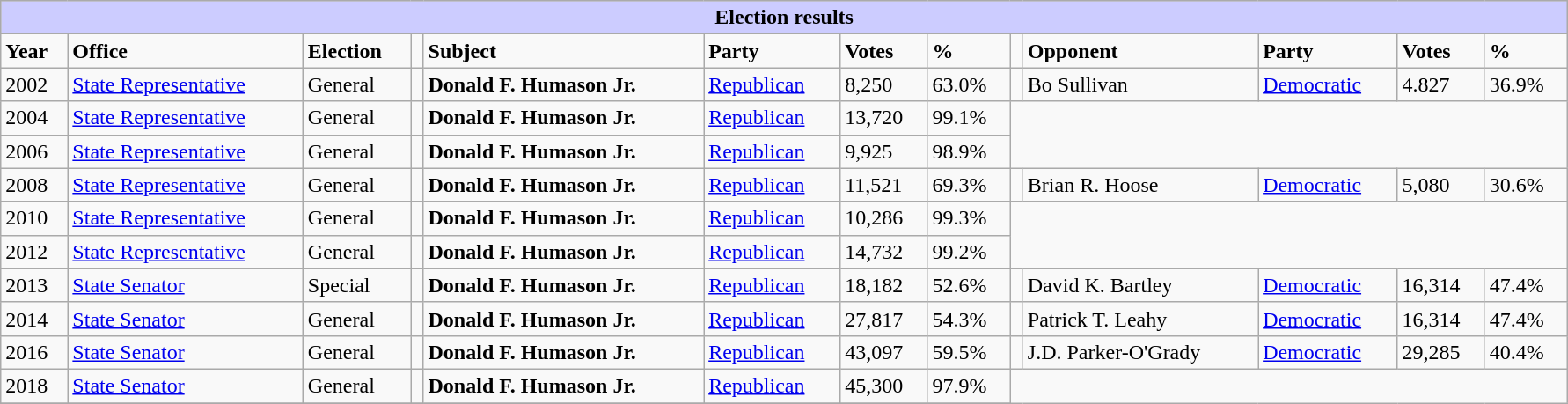<table class=wikitable style="width: 94%" style="text-align: center;" align="center">
<tr bgcolor=#cccccc>
<th colspan=13 style="background: #ccccff;"><strong>Election results</strong></th>
</tr>
<tr>
<td><strong>Year</strong></td>
<td><strong>Office</strong></td>
<td><strong>Election</strong></td>
<td></td>
<td><strong>Subject</strong></td>
<td><strong>Party</strong></td>
<td><strong>Votes</strong></td>
<td><strong>%</strong></td>
<td></td>
<td><strong>Opponent</strong></td>
<td><strong>Party</strong></td>
<td><strong>Votes</strong></td>
<td><strong>%</strong></td>
</tr>
<tr>
<td>2002</td>
<td><a href='#'>State Representative</a></td>
<td>General</td>
<td></td>
<td><strong>Donald F. Humason Jr.</strong></td>
<td><a href='#'>Republican</a></td>
<td>8,250</td>
<td>63.0%</td>
<td></td>
<td>Bo Sullivan</td>
<td><a href='#'>Democratic</a></td>
<td>4.827</td>
<td>36.9%</td>
</tr>
<tr>
<td>2004</td>
<td><a href='#'>State Representative</a></td>
<td>General</td>
<td></td>
<td><strong>Donald F. Humason Jr.</strong></td>
<td><a href='#'>Republican</a></td>
<td>13,720</td>
<td>99.1%</td>
</tr>
<tr>
<td>2006</td>
<td><a href='#'>State Representative</a></td>
<td>General</td>
<td></td>
<td><strong>Donald F. Humason Jr.</strong></td>
<td><a href='#'>Republican</a></td>
<td>9,925</td>
<td>98.9%</td>
</tr>
<tr>
<td>2008</td>
<td><a href='#'>State Representative</a></td>
<td>General</td>
<td></td>
<td><strong>Donald F. Humason Jr.</strong></td>
<td><a href='#'>Republican</a></td>
<td>11,521</td>
<td>69.3%</td>
<td></td>
<td>Brian R. Hoose</td>
<td><a href='#'>Democratic</a></td>
<td>5,080</td>
<td>30.6%</td>
</tr>
<tr>
<td>2010</td>
<td><a href='#'>State Representative</a></td>
<td>General</td>
<td></td>
<td><strong>Donald F. Humason Jr.</strong></td>
<td><a href='#'>Republican</a></td>
<td>10,286</td>
<td>99.3%</td>
</tr>
<tr>
<td>2012</td>
<td><a href='#'>State Representative</a></td>
<td>General</td>
<td></td>
<td><strong>Donald F. Humason Jr.</strong></td>
<td><a href='#'>Republican</a></td>
<td>14,732</td>
<td>99.2%</td>
</tr>
<tr>
<td>2013</td>
<td><a href='#'>State Senator</a></td>
<td>Special</td>
<td></td>
<td><strong>Donald F. Humason Jr.</strong></td>
<td><a href='#'>Republican</a></td>
<td>18,182</td>
<td>52.6%</td>
<td></td>
<td>David K. Bartley</td>
<td><a href='#'>Democratic</a></td>
<td>16,314</td>
<td>47.4%</td>
</tr>
<tr>
<td>2014</td>
<td><a href='#'>State Senator</a></td>
<td>General</td>
<td></td>
<td><strong>Donald F. Humason Jr.</strong></td>
<td><a href='#'>Republican</a></td>
<td>27,817</td>
<td>54.3%</td>
<td></td>
<td>Patrick T. Leahy</td>
<td><a href='#'>Democratic</a></td>
<td>16,314</td>
<td>47.4%</td>
</tr>
<tr>
<td>2016</td>
<td><a href='#'>State Senator</a></td>
<td>General</td>
<td></td>
<td><strong>Donald F. Humason Jr.</strong></td>
<td><a href='#'>Republican</a></td>
<td>43,097</td>
<td>59.5%</td>
<td></td>
<td>J.D. Parker-O'Grady</td>
<td><a href='#'>Democratic</a></td>
<td>29,285</td>
<td>40.4%</td>
</tr>
<tr>
<td>2018</td>
<td><a href='#'>State Senator</a></td>
<td>General</td>
<td></td>
<td><strong>Donald F. Humason Jr.</strong></td>
<td><a href='#'>Republican</a></td>
<td>45,300</td>
<td>97.9%</td>
</tr>
<tr>
</tr>
</table>
